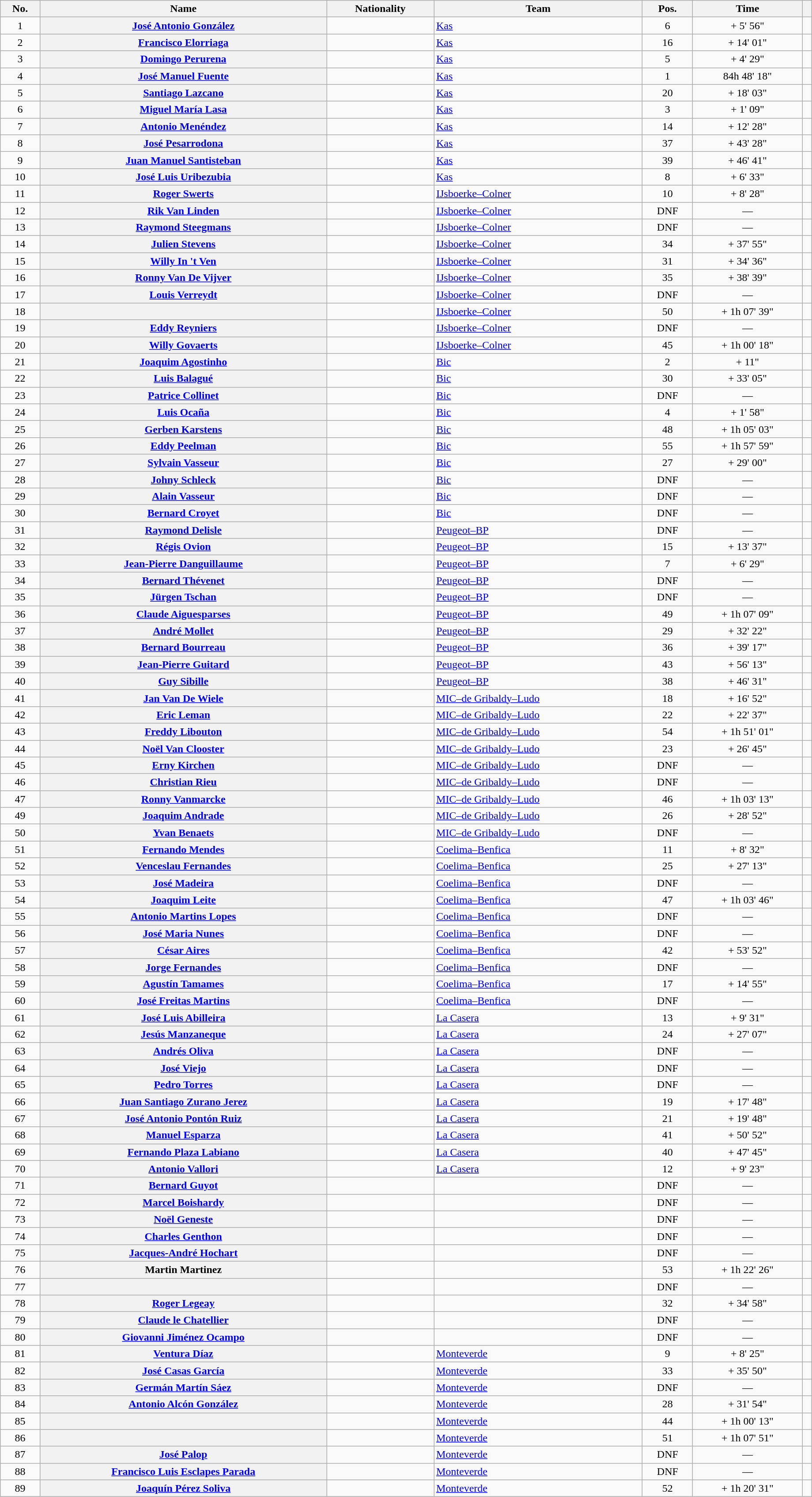<table class="wikitable plainrowheaders sortable" style="width:97%">
<tr>
<th scope="col">No.</th>
<th scope="col">Name</th>
<th scope="col">Nationality</th>
<th scope="col">Team</th>
<th scope="col" data-sort-type="number">Pos.</th>
<th scope="col" data-sort-type="number">Time</th>
<th scope="col" class="unsortable"></th>
</tr>
<tr>
<td style="text-align:center;">1</td>
<th scope="row"><a href='#'>José Antonio González</a></th>
<td></td>
<td><a href='#'>Kas</a></td>
<td style="text-align:center;">6</td>
<td style="text-align:center;" data-sort-value="6">+ 5' 56"</td>
<td style="text-align:center;"></td>
</tr>
<tr>
<td style="text-align:center;">2</td>
<th scope="row"><a href='#'>Francisco Elorriaga</a></th>
<td></td>
<td><a href='#'>Kas</a></td>
<td style="text-align:center;">16</td>
<td style="text-align:center;" data-sort-value="16">+ 14' 01"</td>
<td style="text-align:center;"></td>
</tr>
<tr>
<td style="text-align:center;">3</td>
<th scope="row"><a href='#'>Domingo Perurena</a></th>
<td></td>
<td><a href='#'>Kas</a></td>
<td style="text-align:center;">5</td>
<td style="text-align:center;" data-sort-value="5">+ 4' 29"</td>
<td style="text-align:center;"></td>
</tr>
<tr>
<td style="text-align:center;">4</td>
<th scope="row"><a href='#'>José Manuel Fuente</a></th>
<td></td>
<td><a href='#'>Kas</a></td>
<td style="text-align:center;">1</td>
<td style="text-align:center;" data-sort-value="1">84h 48' 18"</td>
<td style="text-align:center;"></td>
</tr>
<tr>
<td style="text-align:center;">5</td>
<th scope="row"><a href='#'>Santiago Lazcano</a></th>
<td></td>
<td><a href='#'>Kas</a></td>
<td style="text-align:center;">20</td>
<td style="text-align:center;" data-sort-value="20">+ 18' 03"</td>
<td style="text-align:center;"></td>
</tr>
<tr>
<td style="text-align:center;">6</td>
<th scope="row"><a href='#'>Miguel María Lasa</a></th>
<td></td>
<td><a href='#'>Kas</a></td>
<td style="text-align:center;">3</td>
<td style="text-align:center;" data-sort-value="3">+ 1' 09"</td>
<td style="text-align:center;"></td>
</tr>
<tr>
<td style="text-align:center;">7</td>
<th scope="row"><a href='#'>Antonio Menéndez</a></th>
<td></td>
<td><a href='#'>Kas</a></td>
<td style="text-align:center;">14</td>
<td style="text-align:center;" data-sort-value="14">+ 12' 28"</td>
<td style="text-align:center;"></td>
</tr>
<tr>
<td style="text-align:center;">8</td>
<th scope="row"><a href='#'>José Pesarrodona</a></th>
<td></td>
<td><a href='#'>Kas</a></td>
<td style="text-align:center;">37</td>
<td style="text-align:center;" data-sort-value="37">+ 43' 28"</td>
<td style="text-align:center;"></td>
</tr>
<tr>
<td style="text-align:center;">9</td>
<th scope="row"><a href='#'>Juan Manuel Santisteban</a></th>
<td></td>
<td><a href='#'>Kas</a></td>
<td style="text-align:center;">39</td>
<td style="text-align:center;" data-sort-value="39">+ 46' 41"</td>
<td style="text-align:center;"></td>
</tr>
<tr>
<td style="text-align:center;">10</td>
<th scope="row"><a href='#'>José Luis Uribezubia</a></th>
<td></td>
<td><a href='#'>Kas</a></td>
<td style="text-align:center;">8</td>
<td style="text-align:center;" data-sort-value="8">+ 6' 33"</td>
<td style="text-align:center;"></td>
</tr>
<tr>
<td style="text-align:center;">11</td>
<th scope="row"><a href='#'>Roger Swerts</a></th>
<td></td>
<td><a href='#'>IJsboerke–Colner</a></td>
<td style="text-align:center;">10</td>
<td style="text-align:center;" data-sort-value="10">+ 8' 28"</td>
<td style="text-align:center;"></td>
</tr>
<tr>
<td style="text-align:center;">12</td>
<th scope="row"><a href='#'>Rik Van Linden</a></th>
<td></td>
<td><a href='#'>IJsboerke–Colner</a></td>
<td style="text-align:center;" data-sort-value="56">DNF</td>
<td style="text-align:center;" data-sort-value="56">—</td>
<td style="text-align:center;"></td>
</tr>
<tr>
<td style="text-align:center;">13</td>
<th scope="row"><a href='#'>Raymond Steegmans</a></th>
<td></td>
<td><a href='#'>IJsboerke–Colner</a></td>
<td style="text-align:center;" data-sort-value="56">DNF</td>
<td style="text-align:center;" data-sort-value="56">—</td>
<td style="text-align:center;"></td>
</tr>
<tr>
<td style="text-align:center;">14</td>
<th scope="row"><a href='#'>Julien Stevens</a></th>
<td></td>
<td><a href='#'>IJsboerke–Colner</a></td>
<td style="text-align:center;">34</td>
<td style="text-align:center;" data-sort-value="34">+ 37' 55"</td>
<td style="text-align:center;"></td>
</tr>
<tr>
<td style="text-align:center;">15</td>
<th scope="row"><a href='#'>Willy In 't Ven</a></th>
<td></td>
<td><a href='#'>IJsboerke–Colner</a></td>
<td style="text-align:center;">31</td>
<td style="text-align:center;" data-sort-value="31">+ 34' 36"</td>
<td style="text-align:center;"></td>
</tr>
<tr>
<td style="text-align:center;">16</td>
<th scope="row"><a href='#'>Ronny Van De Vijver</a></th>
<td></td>
<td><a href='#'>IJsboerke–Colner</a></td>
<td style="text-align:center;">35</td>
<td style="text-align:center;" data-sort-value="35">+ 38' 39"</td>
<td style="text-align:center;"></td>
</tr>
<tr>
<td style="text-align:center;">17</td>
<th scope="row"><a href='#'>Louis Verreydt</a></th>
<td></td>
<td><a href='#'>IJsboerke–Colner</a></td>
<td style="text-align:center;" data-sort-value="56">DNF</td>
<td style="text-align:center;" data-sort-value="56">—</td>
<td style="text-align:center;"></td>
</tr>
<tr>
<td style="text-align:center;">18</td>
<th scope="row"></th>
<td></td>
<td><a href='#'>IJsboerke–Colner</a></td>
<td style="text-align:center;">50</td>
<td style="text-align:center;" data-sort-value="50">+ 1h 07' 39"</td>
<td style="text-align:center;"></td>
</tr>
<tr>
<td style="text-align:center;">19</td>
<th scope="row"><a href='#'>Eddy Reyniers</a></th>
<td></td>
<td><a href='#'>IJsboerke–Colner</a></td>
<td style="text-align:center;" data-sort-value="56">DNF</td>
<td style="text-align:center;" data-sort-value="56">—</td>
<td style="text-align:center;"></td>
</tr>
<tr>
<td style="text-align:center;">20</td>
<th scope="row"><a href='#'>Willy Govaerts</a></th>
<td></td>
<td><a href='#'>IJsboerke–Colner</a></td>
<td style="text-align:center;">45</td>
<td style="text-align:center;" data-sort-value="45">+ 1h 00' 18"</td>
<td style="text-align:center;"></td>
</tr>
<tr>
<td style="text-align:center;">21</td>
<th scope="row"><a href='#'>Joaquim Agostinho</a></th>
<td></td>
<td><a href='#'>Bic</a></td>
<td style="text-align:center;">2</td>
<td style="text-align:center;" data-sort-value="2">+ 11"</td>
<td style="text-align:center;"></td>
</tr>
<tr>
<td style="text-align:center;">22</td>
<th scope="row"><a href='#'>Luis Balagué</a></th>
<td></td>
<td><a href='#'>Bic</a></td>
<td style="text-align:center;">30</td>
<td style="text-align:center;" data-sort-value="30">+ 33' 05"</td>
<td style="text-align:center;"></td>
</tr>
<tr>
<td style="text-align:center;">23</td>
<th scope="row"><a href='#'>Patrice Collinet</a></th>
<td></td>
<td><a href='#'>Bic</a></td>
<td style="text-align:center;" data-sort-value="56">DNF</td>
<td style="text-align:center;" data-sort-value="56">—</td>
<td style="text-align:center;"></td>
</tr>
<tr>
<td style="text-align:center;">24</td>
<th scope="row"><a href='#'>Luis Ocaña</a></th>
<td></td>
<td><a href='#'>Bic</a></td>
<td style="text-align:center;">4</td>
<td style="text-align:center;" data-sort-value="4">+ 1' 58"</td>
<td style="text-align:center;"></td>
</tr>
<tr>
<td style="text-align:center;">25</td>
<th scope="row"><a href='#'>Gerben Karstens</a></th>
<td></td>
<td><a href='#'>Bic</a></td>
<td style="text-align:center;">48</td>
<td style="text-align:center;" data-sort-value="48">+ 1h 05' 03"</td>
<td style="text-align:center;"></td>
</tr>
<tr>
<td style="text-align:center;">26</td>
<th scope="row"><a href='#'>Eddy Peelman</a></th>
<td></td>
<td><a href='#'>Bic</a></td>
<td style="text-align:center;">55</td>
<td style="text-align:center;" data-sort-value="55">+ 1h 57' 59"</td>
<td style="text-align:center;"></td>
</tr>
<tr>
<td style="text-align:center;">27</td>
<th scope="row"><a href='#'>Sylvain Vasseur</a></th>
<td></td>
<td><a href='#'>Bic</a></td>
<td style="text-align:center;">27</td>
<td style="text-align:center;" data-sort-value="27">+ 29' 00"</td>
<td style="text-align:center;"></td>
</tr>
<tr>
<td style="text-align:center;">28</td>
<th scope="row"><a href='#'>Johny Schleck</a></th>
<td></td>
<td><a href='#'>Bic</a></td>
<td style="text-align:center;" data-sort-value="56">DNF</td>
<td style="text-align:center;" data-sort-value="56">—</td>
<td style="text-align:center;"></td>
</tr>
<tr>
<td style="text-align:center;">29</td>
<th scope="row"><a href='#'>Alain Vasseur</a></th>
<td></td>
<td><a href='#'>Bic</a></td>
<td style="text-align:center;" data-sort-value="56">DNF</td>
<td style="text-align:center;" data-sort-value="56">—</td>
<td style="text-align:center;"></td>
</tr>
<tr>
<td style="text-align:center;">30</td>
<th scope="row"><a href='#'>Bernard Croyet</a></th>
<td></td>
<td><a href='#'>Bic</a></td>
<td style="text-align:center;" data-sort-value="56">DNF</td>
<td style="text-align:center;" data-sort-value="56">—</td>
<td style="text-align:center;"></td>
</tr>
<tr>
<td style="text-align:center;">31</td>
<th scope="row"><a href='#'>Raymond Delisle</a></th>
<td></td>
<td><a href='#'>Peugeot–BP</a></td>
<td style="text-align:center;" data-sort-value="56">DNF</td>
<td style="text-align:center;" data-sort-value="56">—</td>
<td style="text-align:center;"></td>
</tr>
<tr>
<td style="text-align:center;">32</td>
<th scope="row"><a href='#'>Régis Ovion</a></th>
<td></td>
<td><a href='#'>Peugeot–BP</a></td>
<td style="text-align:center;">15</td>
<td style="text-align:center;" data-sort-value="15">+ 13' 37"</td>
<td style="text-align:center;"></td>
</tr>
<tr>
<td style="text-align:center;">33</td>
<th scope="row"><a href='#'>Jean-Pierre Danguillaume</a></th>
<td></td>
<td><a href='#'>Peugeot–BP</a></td>
<td style="text-align:center;">7</td>
<td style="text-align:center;" data-sort-value="7">+ 6' 29"</td>
<td style="text-align:center;"></td>
</tr>
<tr>
<td style="text-align:center;">34</td>
<th scope="row"><a href='#'>Bernard Thévenet</a></th>
<td></td>
<td><a href='#'>Peugeot–BP</a></td>
<td style="text-align:center;" data-sort-value="56">DNF</td>
<td style="text-align:center;" data-sort-value="56">—</td>
<td style="text-align:center;"></td>
</tr>
<tr>
<td style="text-align:center;">35</td>
<th scope="row"><a href='#'>Jürgen Tschan</a></th>
<td></td>
<td><a href='#'>Peugeot–BP</a></td>
<td style="text-align:center;" data-sort-value="56">DNF</td>
<td style="text-align:center;" data-sort-value="56">—</td>
<td style="text-align:center;"></td>
</tr>
<tr>
<td style="text-align:center;">36</td>
<th scope="row"><a href='#'>Claude Aiguesparses</a></th>
<td></td>
<td><a href='#'>Peugeot–BP</a></td>
<td style="text-align:center;">49</td>
<td style="text-align:center;" data-sort-value="49">+ 1h 07' 09"</td>
<td style="text-align:center;"></td>
</tr>
<tr>
<td style="text-align:center;">37</td>
<th scope="row"><a href='#'>André Mollet</a></th>
<td></td>
<td><a href='#'>Peugeot–BP</a></td>
<td style="text-align:center;">29</td>
<td style="text-align:center;" data-sort-value="29">+ 32' 22"</td>
<td style="text-align:center;"></td>
</tr>
<tr>
<td style="text-align:center;">38</td>
<th scope="row"><a href='#'>Bernard Bourreau</a></th>
<td></td>
<td><a href='#'>Peugeot–BP</a></td>
<td style="text-align:center;">36</td>
<td style="text-align:center;" data-sort-value="36">+ 39' 17"</td>
<td style="text-align:center;"></td>
</tr>
<tr>
<td style="text-align:center;">39</td>
<th scope="row"><a href='#'>Jean-Pierre Guitard</a></th>
<td></td>
<td><a href='#'>Peugeot–BP</a></td>
<td style="text-align:center;">43</td>
<td style="text-align:center;" data-sort-value="43">+ 56' 13"</td>
<td style="text-align:center;"></td>
</tr>
<tr>
<td style="text-align:center;">40</td>
<th scope="row"><a href='#'>Guy Sibille</a></th>
<td></td>
<td><a href='#'>Peugeot–BP</a></td>
<td style="text-align:center;">38</td>
<td style="text-align:center;" data-sort-value="38">+ 46' 31"</td>
<td style="text-align:center;"></td>
</tr>
<tr>
<td style="text-align:center;">41</td>
<th scope="row"><a href='#'>Jan Van De Wiele</a></th>
<td></td>
<td><a href='#'>MIC–de Gribaldy–Ludo</a></td>
<td style="text-align:center;">18</td>
<td style="text-align:center;" data-sort-value="18">+ 16' 52"</td>
<td style="text-align:center;"></td>
</tr>
<tr>
<td style="text-align:center;">42</td>
<th scope="row"><a href='#'>Eric Leman</a></th>
<td></td>
<td><a href='#'>MIC–de Gribaldy–Ludo</a></td>
<td style="text-align:center;">22</td>
<td style="text-align:center;" data-sort-value="22">+ 22' 37"</td>
<td style="text-align:center;"></td>
</tr>
<tr>
<td style="text-align:center;">43</td>
<th scope="row"><a href='#'>Freddy Libouton</a></th>
<td></td>
<td><a href='#'>MIC–de Gribaldy–Ludo</a></td>
<td style="text-align:center;">54</td>
<td style="text-align:center;" data-sort-value="54">+ 1h 51' 01"</td>
<td style="text-align:center;"></td>
</tr>
<tr>
<td style="text-align:center;">44</td>
<th scope="row"><a href='#'>Noël Van Clooster</a></th>
<td></td>
<td><a href='#'>MIC–de Gribaldy–Ludo</a></td>
<td style="text-align:center;">23</td>
<td style="text-align:center;" data-sort-value="23">+ 26' 45"</td>
<td style="text-align:center;"></td>
</tr>
<tr>
<td style="text-align:center;">45</td>
<th scope="row"><a href='#'>Erny Kirchen</a></th>
<td></td>
<td><a href='#'>MIC–de Gribaldy–Ludo</a></td>
<td style="text-align:center;" data-sort-value="56">DNF</td>
<td style="text-align:center;" data-sort-value="56">—</td>
<td style="text-align:center;"></td>
</tr>
<tr>
<td style="text-align:center;">46</td>
<th scope="row"><a href='#'>Christian Rieu</a></th>
<td></td>
<td><a href='#'>MIC–de Gribaldy–Ludo</a></td>
<td style="text-align:center;" data-sort-value="56">DNF</td>
<td style="text-align:center;" data-sort-value="56">—</td>
<td style="text-align:center;"></td>
</tr>
<tr>
<td style="text-align:center;">47</td>
<th scope="row"><a href='#'>Ronny Vanmarcke</a></th>
<td></td>
<td><a href='#'>MIC–de Gribaldy–Ludo</a></td>
<td style="text-align:center;">46</td>
<td style="text-align:center;" data-sort-value="46">+ 1h 03' 13"</td>
<td style="text-align:center;"></td>
</tr>
<tr>
<td style="text-align:center;">49</td>
<th scope="row"><a href='#'>Joaquim Andrade</a></th>
<td></td>
<td><a href='#'>MIC–de Gribaldy–Ludo</a></td>
<td style="text-align:center;">26</td>
<td style="text-align:center;" data-sort-value="26">+ 28' 52"</td>
<td style="text-align:center;"></td>
</tr>
<tr>
<td style="text-align:center;">50</td>
<th scope="row"><a href='#'>Yvan Benaets</a></th>
<td></td>
<td><a href='#'>MIC–de Gribaldy–Ludo</a></td>
<td style="text-align:center;" data-sort-value="56">DNF</td>
<td style="text-align:center;" data-sort-value="56">—</td>
<td style="text-align:center;"></td>
</tr>
<tr>
<td style="text-align:center;">51</td>
<th scope="row"><a href='#'>Fernando Mendes</a></th>
<td></td>
<td><a href='#'>Coelima–Benfica</a></td>
<td style="text-align:center;">11</td>
<td style="text-align:center;" data-sort-value="11">+ 8' 32"</td>
<td style="text-align:center;"></td>
</tr>
<tr>
<td style="text-align:center;">52</td>
<th scope="row"><a href='#'>Venceslau Fernandes</a></th>
<td></td>
<td><a href='#'>Coelima–Benfica</a></td>
<td style="text-align:center;">25</td>
<td style="text-align:center;" data-sort-value="25">+ 27' 13"</td>
<td style="text-align:center;"></td>
</tr>
<tr>
<td style="text-align:center;">53</td>
<th scope="row"><a href='#'>José Madeira</a></th>
<td></td>
<td><a href='#'>Coelima–Benfica</a></td>
<td style="text-align:center;" data-sort-value="56">DNF</td>
<td style="text-align:center;" data-sort-value="56">—</td>
<td style="text-align:center;"></td>
</tr>
<tr>
<td style="text-align:center;">54</td>
<th scope="row"><a href='#'>Joaquim Leite</a></th>
<td></td>
<td><a href='#'>Coelima–Benfica</a></td>
<td style="text-align:center;">47</td>
<td style="text-align:center;" data-sort-value="47">+ 1h 03' 46"</td>
<td style="text-align:center;"></td>
</tr>
<tr>
<td style="text-align:center;">55</td>
<th scope="row"><a href='#'>Antonio Martins Lopes</a></th>
<td></td>
<td><a href='#'>Coelima–Benfica</a></td>
<td style="text-align:center;" data-sort-value="56">DNF</td>
<td style="text-align:center;" data-sort-value="56">—</td>
<td style="text-align:center;"></td>
</tr>
<tr>
<td style="text-align:center;">56</td>
<th scope="row"><a href='#'>José Maria Nunes</a></th>
<td></td>
<td><a href='#'>Coelima–Benfica</a></td>
<td style="text-align:center;" data-sort-value="56">DNF</td>
<td style="text-align:center;" data-sort-value="56">—</td>
<td style="text-align:center;"></td>
</tr>
<tr>
<td style="text-align:center;">57</td>
<th scope="row"><a href='#'>César Aires</a></th>
<td></td>
<td><a href='#'>Coelima–Benfica</a></td>
<td style="text-align:center;">42</td>
<td style="text-align:center;" data-sort-value="42">+ 53' 52"</td>
<td style="text-align:center;"></td>
</tr>
<tr>
<td style="text-align:center;">58</td>
<th scope="row"><a href='#'>Jorge Fernandes</a></th>
<td></td>
<td><a href='#'>Coelima–Benfica</a></td>
<td style="text-align:center;" data-sort-value="56">DNF</td>
<td style="text-align:center;" data-sort-value="56">—</td>
<td style="text-align:center;"></td>
</tr>
<tr>
<td style="text-align:center;">59</td>
<th scope="row"><a href='#'>Agustín Tamames</a></th>
<td></td>
<td><a href='#'>Coelima–Benfica</a></td>
<td style="text-align:center;">17</td>
<td style="text-align:center;" data-sort-value="17">+ 14' 55"</td>
<td style="text-align:center;"></td>
</tr>
<tr>
<td style="text-align:center;">60</td>
<th scope="row"><a href='#'>José Freitas Martins</a></th>
<td></td>
<td><a href='#'>Coelima–Benfica</a></td>
<td style="text-align:center;" data-sort-value="56">DNF</td>
<td style="text-align:center;" data-sort-value="56">—</td>
<td style="text-align:center;"></td>
</tr>
<tr>
<td style="text-align:center;">61</td>
<th scope="row"><a href='#'>José Luis Abilleira</a></th>
<td></td>
<td><a href='#'>La Casera</a></td>
<td style="text-align:center;">13</td>
<td style="text-align:center;" data-sort-value="13">+ 9' 31"</td>
<td style="text-align:center;"></td>
</tr>
<tr>
<td style="text-align:center;">62</td>
<th scope="row"><a href='#'>Jesús Manzaneque</a></th>
<td></td>
<td><a href='#'>La Casera</a></td>
<td style="text-align:center;">24</td>
<td style="text-align:center;" data-sort-value="24">+ 27' 07"</td>
<td style="text-align:center;"></td>
</tr>
<tr>
<td style="text-align:center;">63</td>
<th scope="row"><a href='#'>Andrés Oliva</a></th>
<td></td>
<td><a href='#'>La Casera</a></td>
<td style="text-align:center;" data-sort-value="56">DNF</td>
<td style="text-align:center;" data-sort-value="56">—</td>
<td style="text-align:center;"></td>
</tr>
<tr>
<td style="text-align:center;">64</td>
<th scope="row"><a href='#'>José Viejo</a></th>
<td></td>
<td><a href='#'>La Casera</a></td>
<td style="text-align:center;" data-sort-value="56">DNF</td>
<td style="text-align:center;" data-sort-value="56">—</td>
<td style="text-align:center;"></td>
</tr>
<tr>
<td style="text-align:center;">65</td>
<th scope="row"><a href='#'>Pedro Torres</a></th>
<td></td>
<td><a href='#'>La Casera</a></td>
<td style="text-align:center;" data-sort-value="56">DNF</td>
<td style="text-align:center;" data-sort-value="56">—</td>
<td style="text-align:center;"></td>
</tr>
<tr>
<td style="text-align:center;">66</td>
<th scope="row"><a href='#'>Juan Santiago Zurano Jerez</a></th>
<td></td>
<td><a href='#'>La Casera</a></td>
<td style="text-align:center;">19</td>
<td style="text-align:center;" data-sort-value="19">+ 17' 48"</td>
<td style="text-align:center;"></td>
</tr>
<tr>
<td style="text-align:center;">67</td>
<th scope="row"><a href='#'>José Antonio Pontón Ruiz</a></th>
<td></td>
<td><a href='#'>La Casera</a></td>
<td style="text-align:center;">21</td>
<td style="text-align:center;" data-sort-value="21">+ 19' 48"</td>
<td style="text-align:center;"></td>
</tr>
<tr>
<td style="text-align:center;">68</td>
<th scope="row"><a href='#'>Manuel Esparza</a></th>
<td></td>
<td><a href='#'>La Casera</a></td>
<td style="text-align:center;">41</td>
<td style="text-align:center;" data-sort-value="41">+ 50' 52"</td>
<td style="text-align:center;"></td>
</tr>
<tr>
<td style="text-align:center;">69</td>
<th scope="row"><a href='#'>Fernando Plaza Labiano</a></th>
<td></td>
<td><a href='#'>La Casera</a></td>
<td style="text-align:center;">40</td>
<td style="text-align:center;" data-sort-value="40">+ 47' 45"</td>
<td style="text-align:center;"></td>
</tr>
<tr>
<td style="text-align:center;">70</td>
<th scope="row"><a href='#'>Antonio Vallori</a></th>
<td></td>
<td><a href='#'>La Casera</a></td>
<td style="text-align:center;">12</td>
<td style="text-align:center;" data-sort-value="12">+ 9' 23"</td>
<td style="text-align:center;"></td>
</tr>
<tr>
<td style="text-align:center;">71</td>
<th scope="row"><a href='#'>Bernard Guyot</a></th>
<td></td>
<td></td>
<td style="text-align:center;" data-sort-value="56">DNF</td>
<td style="text-align:center;" data-sort-value="56">—</td>
<td style="text-align:center;"></td>
</tr>
<tr>
<td style="text-align:center;">72</td>
<th scope="row"><a href='#'>Marcel Boishardy</a></th>
<td></td>
<td></td>
<td style="text-align:center;" data-sort-value="56">DNF</td>
<td style="text-align:center;" data-sort-value="56">—</td>
<td style="text-align:center;"></td>
</tr>
<tr>
<td style="text-align:center;">73</td>
<th scope="row"><a href='#'>Noël Geneste</a></th>
<td></td>
<td></td>
<td style="text-align:center;" data-sort-value="56">DNF</td>
<td style="text-align:center;" data-sort-value="56">—</td>
<td style="text-align:center;"></td>
</tr>
<tr>
<td style="text-align:center;">74</td>
<th scope="row"><a href='#'>Charles Genthon</a></th>
<td></td>
<td></td>
<td style="text-align:center;" data-sort-value="56">DNF</td>
<td style="text-align:center;" data-sort-value="56">—</td>
<td style="text-align:center;"></td>
</tr>
<tr>
<td style="text-align:center;">75</td>
<th scope="row"><a href='#'>Jacques-André Hochart</a></th>
<td></td>
<td></td>
<td style="text-align:center;" data-sort-value="56">DNF</td>
<td style="text-align:center;" data-sort-value="56">—</td>
<td style="text-align:center;"></td>
</tr>
<tr>
<td style="text-align:center;">76</td>
<th scope="row">Martin Martinez</th>
<td></td>
<td></td>
<td style="text-align:center;">53</td>
<td style="text-align:center;" data-sort-value="53">+ 1h 22' 26"</td>
<td style="text-align:center;"></td>
</tr>
<tr>
<td style="text-align:center;">77</td>
<th scope="row"></th>
<td></td>
<td></td>
<td style="text-align:center;" data-sort-value="56">DNF</td>
<td style="text-align:center;" data-sort-value="56">—</td>
<td style="text-align:center;"></td>
</tr>
<tr>
<td style="text-align:center;">78</td>
<th scope="row"><a href='#'>Roger Legeay</a></th>
<td></td>
<td></td>
<td style="text-align:center;">32</td>
<td style="text-align:center;" data-sort-value="32">+ 34' 58"</td>
<td style="text-align:center;"></td>
</tr>
<tr>
<td style="text-align:center;">79</td>
<th scope="row"><a href='#'>Claude le Chatellier</a></th>
<td></td>
<td></td>
<td style="text-align:center;" data-sort-value="56">DNF</td>
<td style="text-align:center;" data-sort-value="56">—</td>
<td style="text-align:center;"></td>
</tr>
<tr>
<td style="text-align:center;">80</td>
<th scope="row"><a href='#'>Giovanni Jiménez Ocampo</a></th>
<td></td>
<td></td>
<td style="text-align:center;" data-sort-value="56">DNF</td>
<td style="text-align:center;" data-sort-value="56">—</td>
<td style="text-align:center;"></td>
</tr>
<tr>
<td style="text-align:center;">81</td>
<th scope="row"><a href='#'>Ventura Díaz</a></th>
<td></td>
<td><a href='#'>Monteverde</a></td>
<td style="text-align:center;">9</td>
<td style="text-align:center;" data-sort-value="9">+ 8' 25"</td>
<td style="text-align:center;"></td>
</tr>
<tr>
<td style="text-align:center;">82</td>
<th scope="row"><a href='#'>José Casas García</a></th>
<td></td>
<td><a href='#'>Monteverde</a></td>
<td style="text-align:center;">33</td>
<td style="text-align:center;" data-sort-value="33">+ 35' 50"</td>
<td style="text-align:center;"></td>
</tr>
<tr>
<td style="text-align:center;">83</td>
<th scope="row"><a href='#'>Germán Martín Sáez</a></th>
<td></td>
<td><a href='#'>Monteverde</a></td>
<td style="text-align:center;" data-sort-value="56">DNF</td>
<td style="text-align:center;" data-sort-value="56">—</td>
<td style="text-align:center;"></td>
</tr>
<tr>
<td style="text-align:center;">84</td>
<th scope="row"><a href='#'>Antonio Alcón González</a></th>
<td></td>
<td><a href='#'>Monteverde</a></td>
<td style="text-align:center;">28</td>
<td style="text-align:center;" data-sort-value="28">+ 31' 54"</td>
<td style="text-align:center;"></td>
</tr>
<tr>
<td style="text-align:center;">85</td>
<th scope="row"></th>
<td></td>
<td><a href='#'>Monteverde</a></td>
<td style="text-align:center;">44</td>
<td style="text-align:center;" data-sort-value="44">+ 1h 00' 13"</td>
<td style="text-align:center;"></td>
</tr>
<tr>
<td style="text-align:center;">86</td>
<th scope="row"></th>
<td></td>
<td><a href='#'>Monteverde</a></td>
<td style="text-align:center;">51</td>
<td style="text-align:center;" data-sort-value="51">+ 1h 07' 51"</td>
<td style="text-align:center;"></td>
</tr>
<tr>
<td style="text-align:center;">87</td>
<th scope="row"><a href='#'>José Palop</a></th>
<td></td>
<td><a href='#'>Monteverde</a></td>
<td style="text-align:center;" data-sort-value="56">DNF</td>
<td style="text-align:center;" data-sort-value="56">—</td>
<td style="text-align:center;"></td>
</tr>
<tr>
<td style="text-align:center;">88</td>
<th scope="row"><a href='#'>Francisco Luis Esclapes Parada</a></th>
<td></td>
<td><a href='#'>Monteverde</a></td>
<td style="text-align:center;" data-sort-value="56">DNF</td>
<td style="text-align:center;" data-sort-value="56">—</td>
<td style="text-align:center;"></td>
</tr>
<tr>
<td style="text-align:center;">89</td>
<th scope="row"><a href='#'>Joaquín Pérez Soliva</a></th>
<td></td>
<td><a href='#'>Monteverde</a></td>
<td style="text-align:center;">52</td>
<td style="text-align:center;" data-sort-value="52">+ 1h 20' 31"</td>
<td style="text-align:center;"></td>
</tr>
</table>
